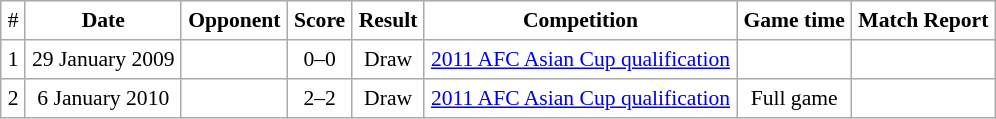<table border=1 align=center cellpadding=4 cellspacing=2 style="font-size:90%; border: 1px #aaaaaa solid; border-collapse: collapse; text-align: center;">
<tr>
<td>#</td>
<th>Date</th>
<th>Opponent</th>
<th>Score</th>
<th>Result</th>
<th>Competition</th>
<th>Game time</th>
<th>Match Report</th>
</tr>
<tr>
<td>1</td>
<td>29 January 2009</td>
<td></td>
<td>0–0</td>
<td>Draw</td>
<td><a href='#'>2011 AFC Asian Cup qualification</a></td>
<td></td>
<td></td>
</tr>
<tr>
<td>2</td>
<td>6 January 2010</td>
<td></td>
<td>2–2</td>
<td>Draw</td>
<td><a href='#'>2011 AFC Asian Cup qualification</a></td>
<td>Full game</td>
<td></td>
</tr>
</table>
